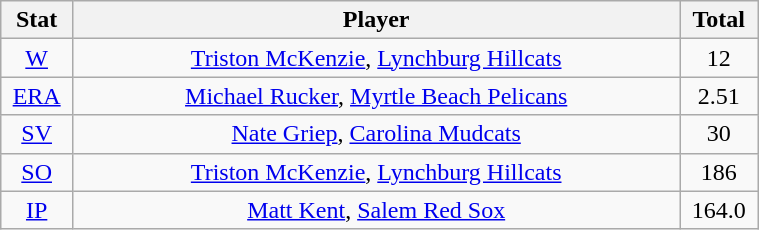<table class="wikitable" width="40%" style="text-align:center;">
<tr>
<th width="5%">Stat</th>
<th width="60%">Player</th>
<th width="5%">Total</th>
</tr>
<tr>
<td><a href='#'>W</a></td>
<td><a href='#'>Triston McKenzie</a>, <a href='#'>Lynchburg Hillcats</a></td>
<td>12</td>
</tr>
<tr>
<td><a href='#'>ERA</a></td>
<td><a href='#'>Michael Rucker</a>, <a href='#'>Myrtle Beach Pelicans</a></td>
<td>2.51</td>
</tr>
<tr>
<td><a href='#'>SV</a></td>
<td><a href='#'>Nate Griep</a>, <a href='#'>Carolina Mudcats</a></td>
<td>30</td>
</tr>
<tr>
<td><a href='#'>SO</a></td>
<td><a href='#'>Triston McKenzie</a>, <a href='#'>Lynchburg Hillcats</a></td>
<td>186</td>
</tr>
<tr>
<td><a href='#'>IP</a></td>
<td><a href='#'>Matt Kent</a>, <a href='#'>Salem Red Sox</a></td>
<td>164.0</td>
</tr>
</table>
